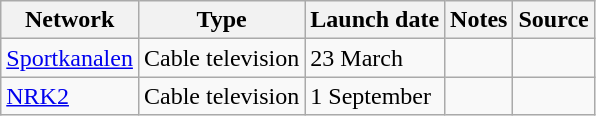<table class="wikitable sortable">
<tr>
<th>Network</th>
<th>Type</th>
<th>Launch date</th>
<th>Notes</th>
<th>Source</th>
</tr>
<tr>
<td><a href='#'>Sportkanalen</a></td>
<td>Cable television</td>
<td>23 March</td>
<td></td>
<td></td>
</tr>
<tr>
<td><a href='#'>NRK2</a></td>
<td>Cable television</td>
<td>1 September</td>
<td></td>
<td></td>
</tr>
</table>
